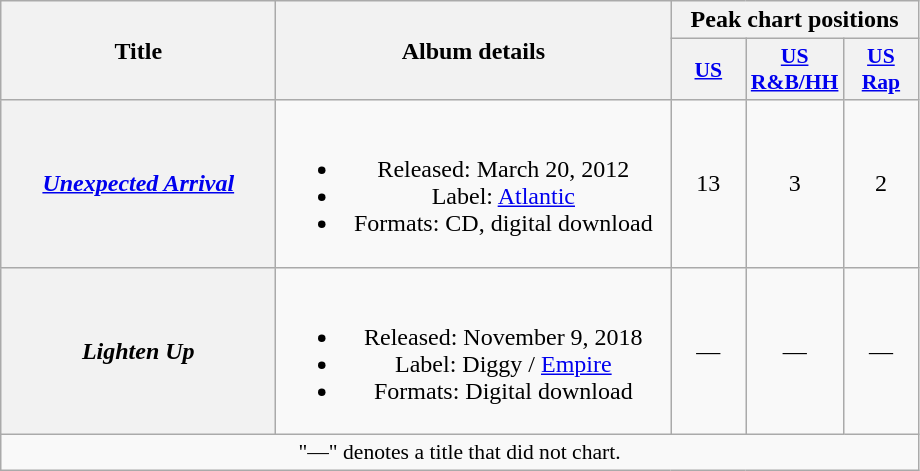<table class="wikitable plainrowheaders" style="text-align:center;">
<tr>
<th scope="col" rowspan="2" style="width:11em;">Title</th>
<th scope="col" rowspan="2" style="width:16em;">Album details</th>
<th scope="col" colspan="3">Peak chart positions</th>
</tr>
<tr>
<th scope="col" style="width:3em;font-size:90%;"><a href='#'>US</a></th>
<th scope="col" style="width:3em;font-size:90%;"><a href='#'>US<br>R&B/HH</a></th>
<th scope="col" style="width:3em;font-size:90%;"><a href='#'>US<br>Rap</a></th>
</tr>
<tr>
<th scope="row"><em><a href='#'>Unexpected Arrival</a></em></th>
<td><br><ul><li>Released: March 20, 2012</li><li>Label: <a href='#'>Atlantic</a></li><li>Formats: CD, digital download</li></ul></td>
<td>13</td>
<td>3</td>
<td>2</td>
</tr>
<tr>
<th scope="row"><em>Lighten Up</em></th>
<td><br><ul><li>Released: November 9, 2018</li><li>Label: Diggy / <a href='#'>Empire</a></li><li>Formats: Digital download</li></ul></td>
<td>—</td>
<td>—</td>
<td>—</td>
</tr>
<tr>
<td colspan="10" style="font-size:90%">"—" denotes a title that did not chart.</td>
</tr>
</table>
